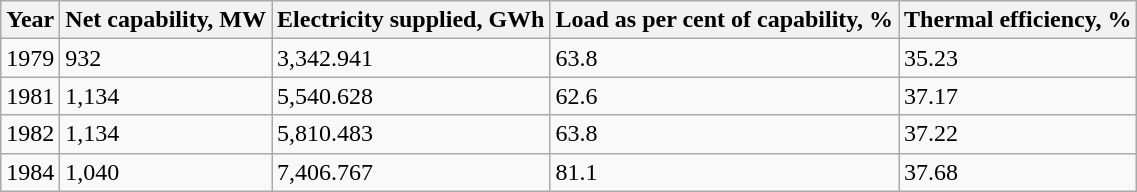<table class="wikitable">
<tr>
<th>Year</th>
<th>Net capability, MW</th>
<th>Electricity supplied, GWh</th>
<th>Load as per cent of capability, %</th>
<th>Thermal efficiency, %</th>
</tr>
<tr>
<td>1979</td>
<td>932</td>
<td>3,342.941</td>
<td>63.8</td>
<td>35.23</td>
</tr>
<tr>
<td>1981</td>
<td>1,134</td>
<td>5,540.628</td>
<td>62.6</td>
<td>37.17</td>
</tr>
<tr>
<td>1982</td>
<td>1,134</td>
<td>5,810.483</td>
<td>63.8</td>
<td>37.22</td>
</tr>
<tr>
<td>1984</td>
<td>1,040</td>
<td>7,406.767</td>
<td>81.1</td>
<td>37.68</td>
</tr>
</table>
